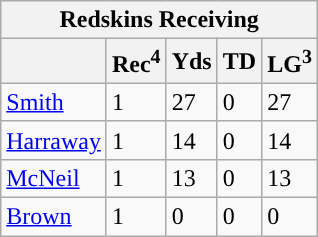<table class="wikitable">
<tr>
<th colspan="5">Redskins Receiving</th>
</tr>
<tr>
<th></th>
<th>Rec<sup>4</sup></th>
<th>Yds</th>
<th>TD</th>
<th>LG<sup>3</sup></th>
</tr>
<tr>
<td><a href='#'>Smith</a></td>
<td>1</td>
<td>27</td>
<td>0</td>
<td>27</td>
</tr>
<tr>
<td><a href='#'>Harraway</a></td>
<td>1</td>
<td>14</td>
<td>0</td>
<td>14</td>
</tr>
<tr>
<td><a href='#'>McNeil</a></td>
<td>1</td>
<td>13</td>
<td>0</td>
<td>13</td>
</tr>
<tr>
<td><a href='#'>Brown</a></td>
<td>1</td>
<td>0</td>
<td>0</td>
<td>0</td>
</tr>
</table>
